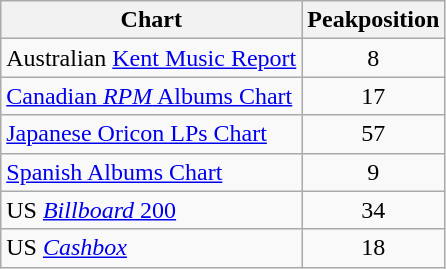<table class="wikitable sortable" style="text-align:center;">
<tr>
<th>Chart</th>
<th>Peakposition</th>
</tr>
<tr>
<td align="left">Australian <a href='#'>Kent Music Report</a></td>
<td>8</td>
</tr>
<tr>
<td align="left"><a href='#'>Canadian <em>RPM</em> Albums Chart</a></td>
<td>17</td>
</tr>
<tr>
<td align="left"><a href='#'>Japanese Oricon LPs Chart</a></td>
<td>57</td>
</tr>
<tr>
<td align="left"><a href='#'>Spanish Albums Chart</a></td>
<td>9</td>
</tr>
<tr>
<td align="left">US <a href='#'><em>Billboard</em> 200</a></td>
<td>34</td>
</tr>
<tr>
<td align="left">US <em><a href='#'>Cashbox</a></em></td>
<td>18</td>
</tr>
</table>
